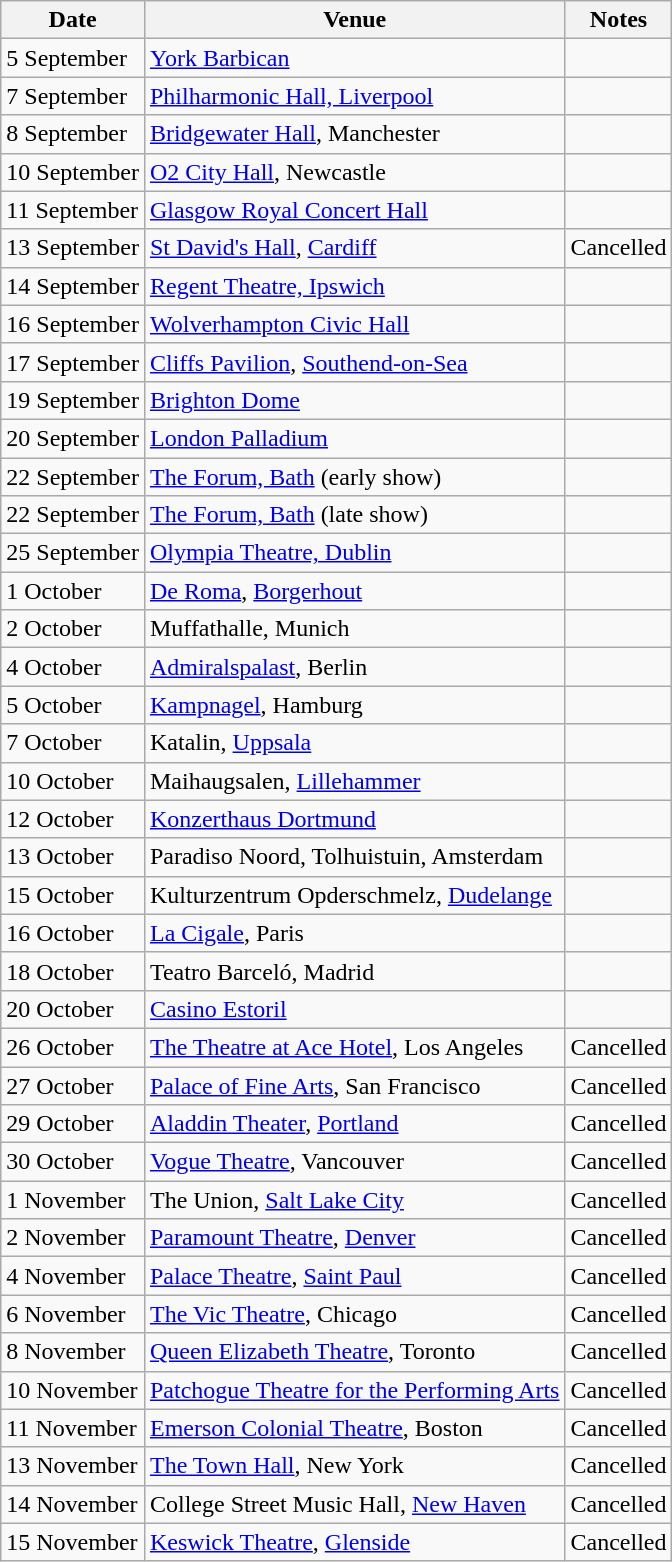<table class="wikitable">
<tr>
<th>Date</th>
<th>Venue</th>
<th>Notes</th>
</tr>
<tr>
<td>5 September</td>
<td><a href='#'>York Barbican</a></td>
<td></td>
</tr>
<tr>
<td>7 September</td>
<td><a href='#'>Philharmonic Hall, Liverpool</a></td>
<td></td>
</tr>
<tr>
<td>8 September</td>
<td><a href='#'>Bridgewater Hall</a>, Manchester</td>
<td></td>
</tr>
<tr>
<td>10 September</td>
<td><a href='#'>O2 City Hall</a>, Newcastle</td>
<td></td>
</tr>
<tr>
<td>11 September</td>
<td><a href='#'>Glasgow Royal Concert Hall</a></td>
<td></td>
</tr>
<tr>
<td>13 September</td>
<td><a href='#'>St David's Hall</a>, <a href='#'>Cardiff</a></td>
<td>Cancelled</td>
</tr>
<tr>
<td>14 September</td>
<td><a href='#'>Regent Theatre, Ipswich</a></td>
<td></td>
</tr>
<tr>
<td>16 September</td>
<td><a href='#'>Wolverhampton Civic Hall</a></td>
<td></td>
</tr>
<tr>
<td>17 September</td>
<td><a href='#'>Cliffs Pavilion</a>, <a href='#'>Southend-on-Sea</a></td>
<td></td>
</tr>
<tr>
<td>19 September</td>
<td><a href='#'>Brighton Dome</a></td>
<td></td>
</tr>
<tr>
<td>20 September</td>
<td><a href='#'>London Palladium</a></td>
<td></td>
</tr>
<tr>
<td>22 September</td>
<td><a href='#'>The Forum, Bath</a> (early show)</td>
<td></td>
</tr>
<tr>
<td>22 September</td>
<td><a href='#'>The Forum, Bath</a> (late show)</td>
<td></td>
</tr>
<tr>
<td>25 September</td>
<td><a href='#'>Olympia Theatre, Dublin</a></td>
<td></td>
</tr>
<tr>
<td>1 October</td>
<td><a href='#'>De Roma</a>, <a href='#'>Borgerhout</a></td>
<td></td>
</tr>
<tr>
<td>2 October</td>
<td>Muffathalle, Munich</td>
<td></td>
</tr>
<tr>
<td>4 October</td>
<td><a href='#'>Admiralspalast</a>, Berlin</td>
<td></td>
</tr>
<tr>
<td>5 October</td>
<td><a href='#'>Kampnagel</a>, Hamburg</td>
<td></td>
</tr>
<tr>
<td>7 October</td>
<td>Katalin, <a href='#'>Uppsala</a></td>
<td></td>
</tr>
<tr>
<td>10 October</td>
<td>Maihaugsalen, <a href='#'>Lillehammer</a></td>
<td></td>
</tr>
<tr>
<td>12 October</td>
<td><a href='#'>Konzerthaus Dortmund</a></td>
<td></td>
</tr>
<tr>
<td>13 October</td>
<td>Paradiso Noord, Tolhuistuin, Amsterdam</td>
<td></td>
</tr>
<tr>
<td>15 October</td>
<td>Kulturzentrum Opderschmelz, <a href='#'>Dudelange</a></td>
<td></td>
</tr>
<tr>
<td>16 October</td>
<td><a href='#'>La Cigale</a>, Paris</td>
<td></td>
</tr>
<tr>
<td>18 October</td>
<td>Teatro Barceló, Madrid</td>
<td></td>
</tr>
<tr>
<td>20 October</td>
<td><a href='#'>Casino Estoril</a></td>
<td></td>
</tr>
<tr>
<td>26 October</td>
<td><a href='#'>The Theatre at Ace Hotel</a>, Los Angeles</td>
<td>Cancelled</td>
</tr>
<tr>
<td>27 October</td>
<td><a href='#'>Palace of Fine Arts</a>, San Francisco</td>
<td>Cancelled</td>
</tr>
<tr>
<td>29 October</td>
<td><a href='#'>Aladdin Theater</a>, <a href='#'>Portland</a></td>
<td>Cancelled</td>
</tr>
<tr>
<td>30 October</td>
<td><a href='#'>Vogue Theatre</a>, Vancouver</td>
<td>Cancelled</td>
</tr>
<tr>
<td>1 November</td>
<td>The Union, <a href='#'>Salt Lake City</a></td>
<td>Cancelled</td>
</tr>
<tr>
<td>2 November</td>
<td><a href='#'>Paramount Theatre</a>, <a href='#'>Denver</a></td>
<td>Cancelled</td>
</tr>
<tr>
<td>4 November</td>
<td><a href='#'>Palace Theatre</a>, <a href='#'>Saint Paul</a></td>
<td>Cancelled</td>
</tr>
<tr>
<td>6 November</td>
<td><a href='#'>The Vic Theatre</a>, Chicago</td>
<td>Cancelled</td>
</tr>
<tr>
<td>8 November</td>
<td><a href='#'>Queen Elizabeth Theatre</a>, Toronto</td>
<td>Cancelled</td>
</tr>
<tr>
<td>10 November</td>
<td><a href='#'>Patchogue Theatre for the Performing Arts</a></td>
<td>Cancelled</td>
</tr>
<tr>
<td>11 November</td>
<td><a href='#'>Emerson Colonial Theatre</a>, Boston</td>
<td>Cancelled</td>
</tr>
<tr>
<td>13 November</td>
<td><a href='#'>The Town Hall</a>, New York</td>
<td>Cancelled</td>
</tr>
<tr>
<td>14 November</td>
<td>College Street Music Hall, <a href='#'>New Haven</a></td>
<td>Cancelled</td>
</tr>
<tr>
<td>15 November</td>
<td><a href='#'>Keswick Theatre</a>, <a href='#'>Glenside</a></td>
<td>Cancelled</td>
</tr>
</table>
